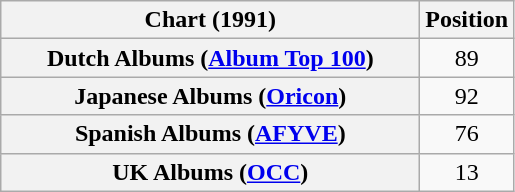<table class="wikitable sortable plainrowheaders" style="text-align:center">
<tr>
<th scope="col" style="width:17em;">Chart (1991)</th>
<th scope="col">Position</th>
</tr>
<tr>
<th scope="row">Dutch Albums (<a href='#'>Album Top 100</a>)</th>
<td>89</td>
</tr>
<tr>
<th scope="row">Japanese Albums (<a href='#'>Oricon</a>)</th>
<td>92</td>
</tr>
<tr>
<th scope="row">Spanish Albums (<a href='#'>AFYVE</a>)</th>
<td>76</td>
</tr>
<tr>
<th scope="row">UK Albums (<a href='#'>OCC</a>)</th>
<td>13</td>
</tr>
</table>
